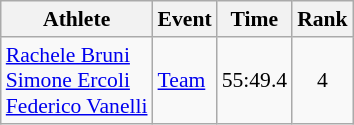<table class="wikitable" style="font-size:90%;">
<tr>
<th>Athlete</th>
<th>Event</th>
<th>Time</th>
<th>Rank</th>
</tr>
<tr align=center>
<td align=left><a href='#'>Rachele Bruni</a><br><a href='#'>Simone Ercoli</a><br><a href='#'>Federico Vanelli</a></td>
<td align=left><a href='#'>Team</a></td>
<td>55:49.4</td>
<td>4</td>
</tr>
</table>
